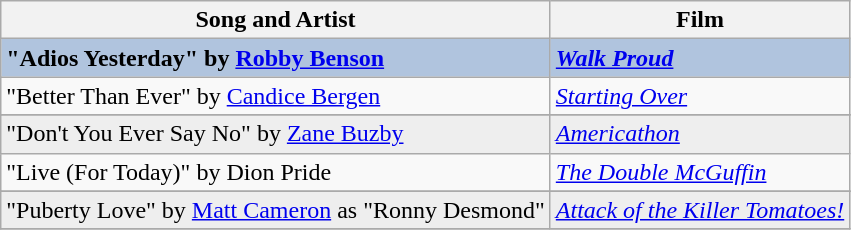<table class="wikitable sortable plainrowheaders">
<tr>
<th>Song and Artist</th>
<th>Film</th>
</tr>
<tr style="background:#B0C4DE">
<td><strong>"Adios Yesterday" by <a href='#'>Robby Benson</a></strong></td>
<td><strong><em><a href='#'>Walk Proud</a></em></strong></td>
</tr>
<tr>
<td>"Better Than Ever" by <a href='#'>Candice Bergen</a></td>
<td><em><a href='#'>Starting Over</a></em></td>
</tr>
<tr>
</tr>
<tr style="background:#eee;">
<td>"Don't You Ever Say No" by <a href='#'>Zane Buzby</a></td>
<td><em><a href='#'>Americathon</a></em></td>
</tr>
<tr>
<td>"Live (For Today)" by Dion Pride</td>
<td><em><a href='#'>The Double McGuffin</a></em></td>
</tr>
<tr>
</tr>
<tr style="background:#eee;">
<td>"Puberty Love" by <a href='#'>Matt Cameron</a> as "Ronny Desmond"</td>
<td><em><a href='#'>Attack of the Killer Tomatoes!</a></em></td>
</tr>
<tr>
</tr>
</table>
